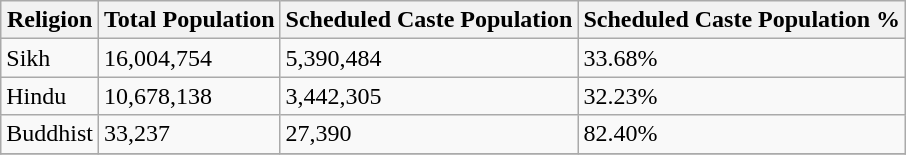<table class="wikitable sortable">
<tr>
<th>Religion</th>
<th>Total Population</th>
<th>Scheduled Caste Population</th>
<th>Scheduled Caste Population %</th>
</tr>
<tr>
<td>Sikh</td>
<td>16,004,754</td>
<td>5,390,484</td>
<td>33.68%</td>
</tr>
<tr>
<td>Hindu</td>
<td>10,678,138</td>
<td>3,442,305</td>
<td>32.23%</td>
</tr>
<tr>
<td>Buddhist</td>
<td>33,237</td>
<td>27,390</td>
<td>82.40%</td>
</tr>
<tr>
</tr>
</table>
